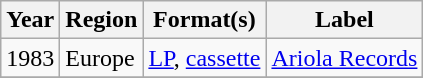<table class="wikitable">
<tr>
<th align="center">Year</th>
<th align="center">Region</th>
<th align="center">Format(s)</th>
<th align="center">Label</th>
</tr>
<tr>
<td align="left">1983</td>
<td align="left">Europe</td>
<td align="left"><a href='#'>LP</a>, <a href='#'>cassette</a></td>
<td align="left"><a href='#'>Ariola Records</a></td>
</tr>
<tr>
</tr>
</table>
